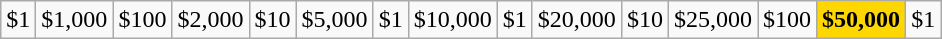<table class = "wikitable" style="text-align:center">
<tr>
<td>$1</td>
<td>$1,000</td>
<td>$100</td>
<td>$2,000</td>
<td>$10</td>
<td>$5,000</td>
<td>$1</td>
<td>$10,000</td>
<td>$1</td>
<td>$20,000</td>
<td>$10</td>
<td>$25,000</td>
<td>$100</td>
<td style="background:gold"><strong>$50,000</strong></td>
<td>$1</td>
</tr>
</table>
